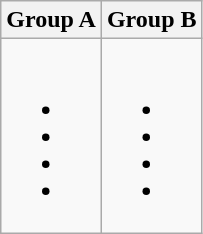<table class="wikitable">
<tr>
<th>Group A</th>
<th>Group B</th>
</tr>
<tr>
<td valign=top><br><ul><li><s></s></li><li></li><li></li><li><s></s></li></ul></td>
<td valign=top><br><ul><li></li><li></li><li></li><li></li></ul></td>
</tr>
</table>
